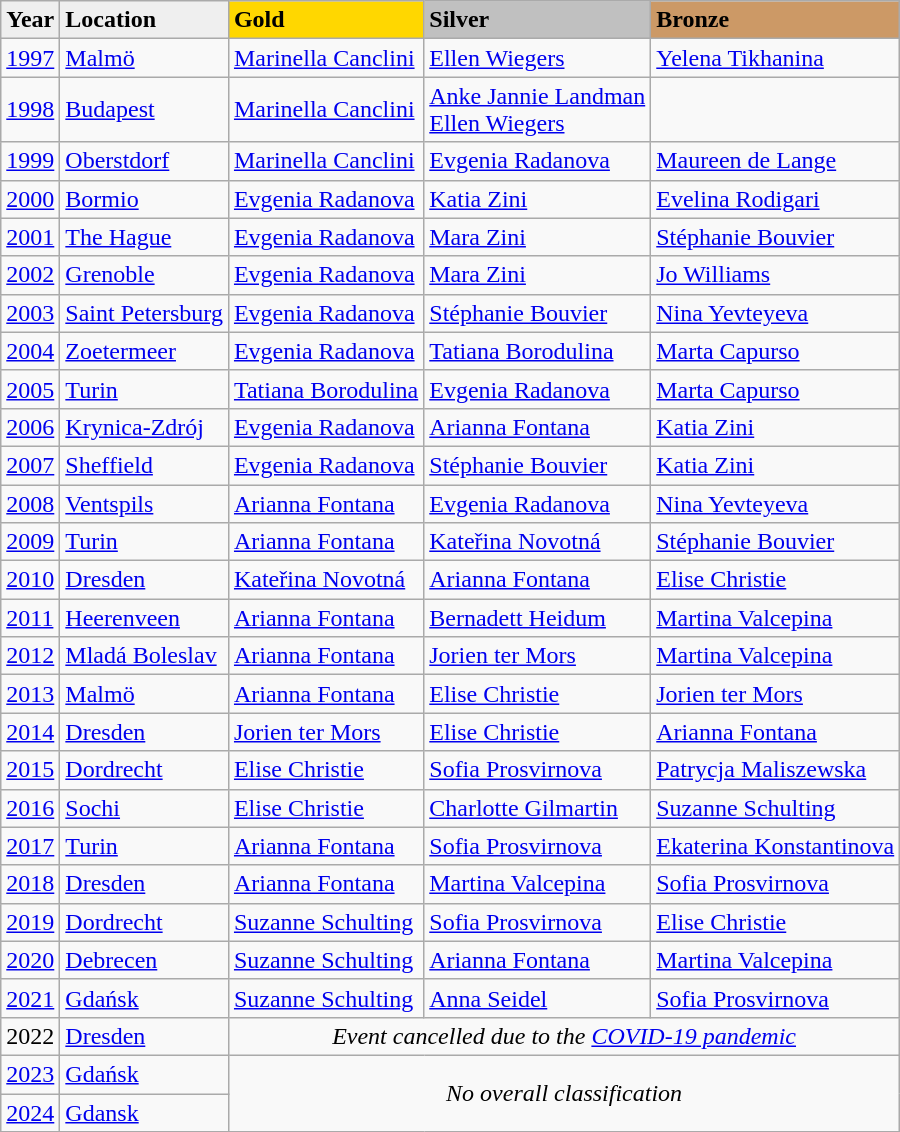<table class="wikitable">
<tr align="left" bgcolor="#efefef">
<td><strong>Year</strong></td>
<td><strong>Location</strong></td>
<td bgcolor=gold><strong>Gold</strong></td>
<td bgcolor=silver><strong>Silver</strong></td>
<td bgcolor=cc9966><strong>Bronze</strong></td>
</tr>
<tr>
<td><a href='#'>1997</a></td>
<td> <a href='#'>Malmö</a></td>
<td> <a href='#'>Marinella Canclini</a></td>
<td> <a href='#'>Ellen Wiegers</a></td>
<td> <a href='#'>Yelena Tikhanina</a></td>
</tr>
<tr>
<td><a href='#'>1998</a></td>
<td> <a href='#'>Budapest</a></td>
<td> <a href='#'>Marinella Canclini</a></td>
<td> <a href='#'>Anke Jannie Landman</a> <br>  <a href='#'>Ellen Wiegers</a></td>
<td></td>
</tr>
<tr>
<td><a href='#'>1999</a></td>
<td> <a href='#'>Oberstdorf</a></td>
<td> <a href='#'>Marinella Canclini</a></td>
<td> <a href='#'>Evgenia Radanova</a></td>
<td> <a href='#'>Maureen de Lange</a></td>
</tr>
<tr>
<td><a href='#'>2000</a></td>
<td> <a href='#'>Bormio</a></td>
<td> <a href='#'>Evgenia Radanova</a></td>
<td> <a href='#'>Katia Zini</a></td>
<td> <a href='#'>Evelina Rodigari</a></td>
</tr>
<tr>
<td><a href='#'>2001</a></td>
<td> <a href='#'>The Hague</a></td>
<td> <a href='#'>Evgenia Radanova</a></td>
<td> <a href='#'>Mara Zini</a></td>
<td> <a href='#'>Stéphanie Bouvier</a></td>
</tr>
<tr>
<td><a href='#'>2002</a></td>
<td> <a href='#'>Grenoble</a></td>
<td> <a href='#'>Evgenia Radanova</a></td>
<td> <a href='#'>Mara Zini</a></td>
<td> <a href='#'>Jo Williams</a></td>
</tr>
<tr>
<td><a href='#'>2003</a></td>
<td> <a href='#'>Saint Petersburg</a></td>
<td> <a href='#'>Evgenia Radanova</a></td>
<td> <a href='#'>Stéphanie Bouvier</a></td>
<td> <a href='#'>Nina Yevteyeva</a></td>
</tr>
<tr>
<td><a href='#'>2004</a></td>
<td> <a href='#'>Zoetermeer</a></td>
<td> <a href='#'>Evgenia Radanova</a></td>
<td> <a href='#'>Tatiana Borodulina</a></td>
<td> <a href='#'>Marta Capurso</a></td>
</tr>
<tr>
<td><a href='#'>2005</a></td>
<td> <a href='#'>Turin</a></td>
<td> <a href='#'>Tatiana Borodulina</a></td>
<td> <a href='#'>Evgenia Radanova</a></td>
<td> <a href='#'>Marta Capurso</a></td>
</tr>
<tr>
<td><a href='#'>2006</a></td>
<td> <a href='#'>Krynica-Zdrój</a></td>
<td> <a href='#'>Evgenia Radanova</a></td>
<td> <a href='#'>Arianna Fontana</a></td>
<td> <a href='#'>Katia Zini</a></td>
</tr>
<tr>
<td><a href='#'>2007</a></td>
<td> <a href='#'>Sheffield</a></td>
<td> <a href='#'>Evgenia Radanova</a></td>
<td> <a href='#'>Stéphanie Bouvier</a></td>
<td> <a href='#'>Katia Zini</a></td>
</tr>
<tr>
<td><a href='#'>2008</a></td>
<td> <a href='#'>Ventspils</a></td>
<td> <a href='#'>Arianna Fontana</a></td>
<td> <a href='#'>Evgenia Radanova</a></td>
<td> <a href='#'>Nina Yevteyeva</a></td>
</tr>
<tr>
<td><a href='#'>2009</a></td>
<td> <a href='#'>Turin</a></td>
<td> <a href='#'>Arianna Fontana</a></td>
<td> <a href='#'>Kateřina Novotná</a></td>
<td> <a href='#'>Stéphanie Bouvier</a></td>
</tr>
<tr>
<td><a href='#'>2010</a></td>
<td> <a href='#'>Dresden</a></td>
<td> <a href='#'>Kateřina Novotná</a></td>
<td> <a href='#'>Arianna Fontana</a></td>
<td> <a href='#'>Elise Christie</a></td>
</tr>
<tr>
<td><a href='#'>2011</a></td>
<td> <a href='#'>Heerenveen</a></td>
<td> <a href='#'>Arianna Fontana</a></td>
<td> <a href='#'>Bernadett Heidum</a></td>
<td> <a href='#'>Martina Valcepina</a></td>
</tr>
<tr>
<td><a href='#'>2012</a></td>
<td> <a href='#'>Mladá Boleslav</a></td>
<td> <a href='#'>Arianna Fontana</a></td>
<td> <a href='#'>Jorien ter Mors</a></td>
<td> <a href='#'>Martina Valcepina</a></td>
</tr>
<tr>
<td><a href='#'>2013</a></td>
<td> <a href='#'>Malmö</a></td>
<td> <a href='#'>Arianna Fontana</a></td>
<td> <a href='#'>Elise Christie</a></td>
<td> <a href='#'>Jorien ter Mors</a></td>
</tr>
<tr>
<td><a href='#'>2014</a></td>
<td> <a href='#'>Dresden</a></td>
<td> <a href='#'>Jorien ter Mors</a></td>
<td> <a href='#'>Elise Christie</a></td>
<td> <a href='#'>Arianna Fontana</a></td>
</tr>
<tr>
<td><a href='#'>2015</a></td>
<td> <a href='#'>Dordrecht</a></td>
<td> <a href='#'>Elise Christie</a></td>
<td> <a href='#'>Sofia Prosvirnova</a></td>
<td> <a href='#'>Patrycja Maliszewska</a></td>
</tr>
<tr>
<td><a href='#'>2016</a></td>
<td> <a href='#'>Sochi</a></td>
<td> <a href='#'>Elise Christie</a></td>
<td> <a href='#'>Charlotte Gilmartin</a></td>
<td> <a href='#'>Suzanne Schulting</a></td>
</tr>
<tr>
<td><a href='#'>2017</a></td>
<td> <a href='#'>Turin</a></td>
<td> <a href='#'>Arianna Fontana</a></td>
<td> <a href='#'>Sofia Prosvirnova</a></td>
<td> <a href='#'>Ekaterina Konstantinova</a></td>
</tr>
<tr>
<td><a href='#'>2018</a></td>
<td> <a href='#'>Dresden</a></td>
<td> <a href='#'>Arianna Fontana</a></td>
<td> <a href='#'>Martina Valcepina</a></td>
<td> <a href='#'>Sofia Prosvirnova</a></td>
</tr>
<tr>
<td><a href='#'>2019</a></td>
<td> <a href='#'>Dordrecht</a></td>
<td> <a href='#'>Suzanne Schulting</a></td>
<td> <a href='#'>Sofia Prosvirnova</a></td>
<td> <a href='#'>Elise Christie</a></td>
</tr>
<tr>
<td><a href='#'>2020</a></td>
<td> <a href='#'>Debrecen</a></td>
<td> <a href='#'>Suzanne Schulting</a></td>
<td> <a href='#'>Arianna Fontana</a></td>
<td> <a href='#'>Martina Valcepina</a></td>
</tr>
<tr>
<td><a href='#'>2021</a></td>
<td> <a href='#'>Gdańsk</a></td>
<td> <a href='#'>Suzanne Schulting</a></td>
<td> <a href='#'>Anna Seidel</a></td>
<td> <a href='#'>Sofia Prosvirnova</a></td>
</tr>
<tr>
<td>2022</td>
<td> <a href='#'>Dresden</a></td>
<td colspan=3 align=center><em>Event cancelled due to the <a href='#'>COVID-19 pandemic</a></em></td>
</tr>
<tr>
<td><a href='#'>2023</a></td>
<td> <a href='#'>Gdańsk</a></td>
<td colspan="3" rowspan="2" align="center"><em>No overall classification</em></td>
</tr>
<tr>
<td><a href='#'>2024</a></td>
<td> <a href='#'>Gdansk</a></td>
</tr>
</table>
